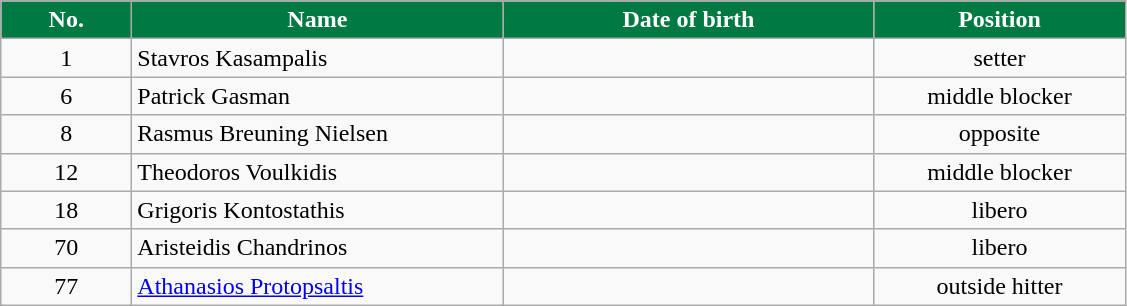<table class="wikitable sortable" style="font-size:100%; text-align:center;">
<tr>
<th style="width:5em; color:#ffffff;  background-color:#007942">No.</th>
<th style="width:15em; color:#ffffff; background-color:#007942">Name</th>
<th style="width:15em; color:#ffffff; background-color:#007942">Date of birth</th>
<th style="width:10em; color:#ffffff; background-color:#007942">Position</th>
</tr>
<tr>
<td>1</td>
<td align=left> Stavros Kasampalis</td>
<td align=right></td>
<td>setter</td>
</tr>
<tr>
<td>6</td>
<td align=left> Patrick Gasman</td>
<td align=right></td>
<td>middle blocker</td>
</tr>
<tr>
<td>8</td>
<td align=left> Rasmus Breuning Nielsen</td>
<td align=right></td>
<td>opposite</td>
</tr>
<tr>
<td>12</td>
<td align=left> Theodoros Voulkidis</td>
<td align=right></td>
<td>middle blocker</td>
</tr>
<tr>
<td>18</td>
<td align=left> Grigoris Kontostathis</td>
<td align=right></td>
<td>libero</td>
</tr>
<tr>
<td>70</td>
<td align=left> Aristeidis Chandrinos</td>
<td align=right></td>
<td>libero</td>
</tr>
<tr>
<td>77</td>
<td align=left> <a href='#'>Athanasios Protopsaltis</a></td>
<td align=right></td>
<td>outside  hitter</td>
</tr>
</table>
